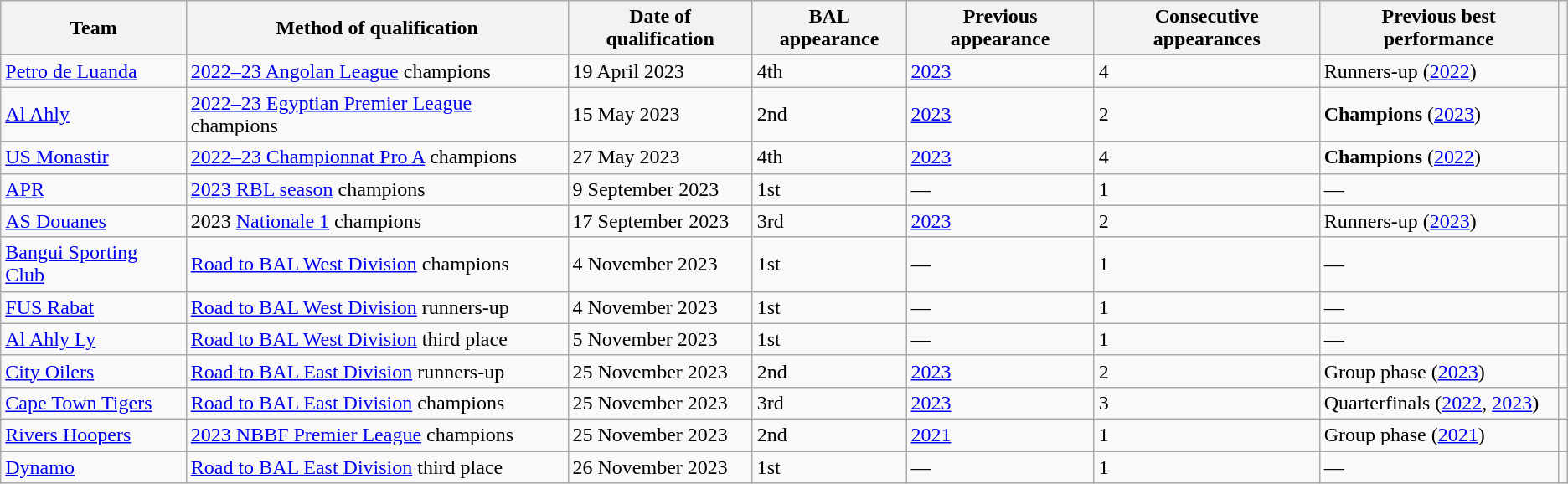<table class="wikitable sortable">
<tr>
<th>Team</th>
<th data-sort-type="text">Method of qualification</th>
<th data-sort-type="date">Date of qualification</th>
<th>BAL appearance</th>
<th>Previous appearance</th>
<th>Consecutive appearances</th>
<th data-sort-type="number">Previous best performance</th>
<th></th>
</tr>
<tr>
<td> <a href='#'>Petro de Luanda</a></td>
<td data-sort-value="a"><a href='#'>2022–23 Angolan League</a> champions</td>
<td>19 April 2023</td>
<td>4th</td>
<td><a href='#'>2023</a></td>
<td>4</td>
<td data-sort-value="1">Runners-up (<a href='#'>2022</a>)</td>
<td></td>
</tr>
<tr>
<td> <a href='#'>Al Ahly</a></td>
<td data-sort-value="a"><a href='#'>2022–23 Egyptian Premier League</a> champions</td>
<td>15 May 2023</td>
<td>2nd</td>
<td><a href='#'>2023</a></td>
<td>2</td>
<td data-sort-value="2"><strong>Champions</strong> (<a href='#'>2023</a>)</td>
<td></td>
</tr>
<tr>
<td> <a href='#'>US Monastir</a></td>
<td><a href='#'>2022–23 Championnat Pro A</a> champions</td>
<td>27 May 2023</td>
<td>4th</td>
<td><a href='#'>2023</a></td>
<td>4</td>
<td><strong>Champions</strong> (<a href='#'>2022</a>)</td>
<td></td>
</tr>
<tr>
<td> <a href='#'>APR</a></td>
<td><a href='#'>2023 RBL season</a> champions</td>
<td>9 September 2023</td>
<td>1st</td>
<td>—</td>
<td>1</td>
<td>—</td>
<td></td>
</tr>
<tr>
<td> <a href='#'>AS Douanes</a></td>
<td>2023 <a href='#'>Nationale 1</a> champions</td>
<td>17 September 2023</td>
<td>3rd</td>
<td><a href='#'>2023</a></td>
<td>2</td>
<td>Runners-up (<a href='#'>2023</a>)</td>
<td></td>
</tr>
<tr>
<td> <a href='#'>Bangui Sporting Club</a></td>
<td><a href='#'>Road to BAL West Division</a> champions</td>
<td>4 November 2023</td>
<td>1st</td>
<td>—</td>
<td>1</td>
<td>—</td>
<td></td>
</tr>
<tr>
<td> <a href='#'>FUS Rabat</a></td>
<td><a href='#'>Road to BAL West Division</a> runners-up</td>
<td>4 November 2023</td>
<td>1st</td>
<td>—</td>
<td>1</td>
<td>—</td>
<td></td>
</tr>
<tr>
<td> <a href='#'>Al Ahly Ly</a></td>
<td><a href='#'>Road to BAL West Division</a> third place</td>
<td>5 November 2023</td>
<td>1st</td>
<td>—</td>
<td>1</td>
<td>—</td>
<td></td>
</tr>
<tr>
<td> <a href='#'>City Oilers</a></td>
<td><a href='#'>Road to BAL East Division</a> runners-up</td>
<td>25 November 2023</td>
<td>2nd</td>
<td><a href='#'>2023</a></td>
<td>2</td>
<td>Group phase (<a href='#'>2023</a>)</td>
<td></td>
</tr>
<tr>
<td> <a href='#'>Cape Town Tigers</a></td>
<td><a href='#'>Road to BAL East Division</a> champions</td>
<td>25 November 2023</td>
<td>3rd</td>
<td><a href='#'>2023</a></td>
<td>3</td>
<td>Quarterfinals (<a href='#'>2022</a>, <a href='#'>2023</a>)</td>
<td></td>
</tr>
<tr>
<td> <a href='#'>Rivers Hoopers</a></td>
<td><a href='#'>2023 NBBF Premier League</a> champions</td>
<td>25 November 2023</td>
<td>2nd</td>
<td><a href='#'>2021</a></td>
<td>1</td>
<td>Group phase (<a href='#'>2021</a>)</td>
<td></td>
</tr>
<tr>
<td> <a href='#'>Dynamo</a></td>
<td><a href='#'>Road to BAL East Division</a> third place</td>
<td>26 November 2023</td>
<td>1st</td>
<td>—</td>
<td>1</td>
<td>—</td>
<td></td>
</tr>
</table>
